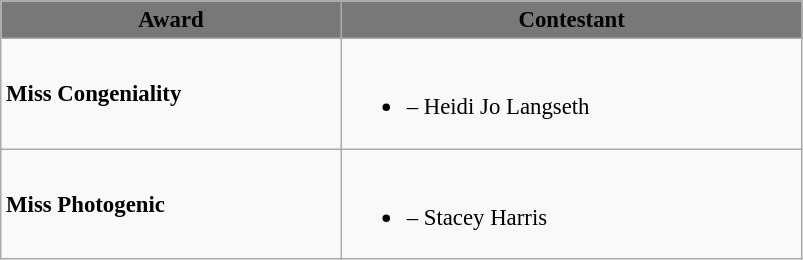<table class="wikitable sortable" style="font-size: 95%;">
<tr bgcolor="#787878" colspn=10 align="center">
<td width="220"><span><strong>Award</strong></span></td>
<td width="300"><span><strong>Contestant</strong></span></td>
</tr>
<tr>
<td><strong>Miss Congeniality</strong></td>
<td><br><ul><li><strong></strong> – Heidi Jo Langseth</li></ul></td>
</tr>
<tr>
<td><strong>Miss Photogenic</strong></td>
<td><br><ul><li><strong></strong> – Stacey Harris</li></ul></td>
</tr>
</table>
